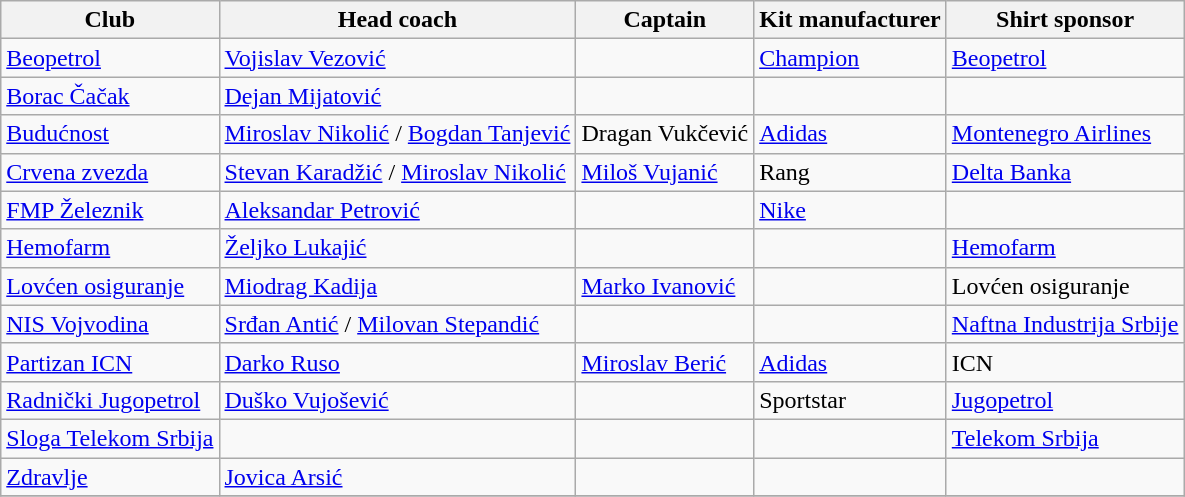<table class="wikitable">
<tr>
<th>Club</th>
<th>Head coach</th>
<th>Captain</th>
<th>Kit manufacturer</th>
<th>Shirt sponsor</th>
</tr>
<tr>
<td><a href='#'>Beopetrol</a></td>
<td><a href='#'>Vojislav Vezović</a></td>
<td></td>
<td><a href='#'>Champion</a></td>
<td><a href='#'>Beopetrol</a></td>
</tr>
<tr>
<td><a href='#'>Borac Čačak</a></td>
<td><a href='#'>Dejan Mijatović</a></td>
<td></td>
<td></td>
<td></td>
</tr>
<tr>
<td><a href='#'>Budućnost</a></td>
<td><a href='#'>Miroslav Nikolić</a> / <a href='#'>Bogdan Tanjević</a></td>
<td>Dragan Vukčević</td>
<td><a href='#'>Adidas</a></td>
<td><a href='#'>Montenegro Airlines</a></td>
</tr>
<tr>
<td><a href='#'>Crvena zvezda</a></td>
<td><a href='#'>Stevan Karadžić</a> / <a href='#'>Miroslav Nikolić</a></td>
<td><a href='#'>Miloš Vujanić</a></td>
<td>Rang</td>
<td><a href='#'>Delta Banka</a></td>
</tr>
<tr>
<td><a href='#'>FMP Železnik</a></td>
<td><a href='#'>Aleksandar Petrović</a></td>
<td></td>
<td><a href='#'>Nike</a></td>
<td></td>
</tr>
<tr>
<td><a href='#'>Hemofarm</a></td>
<td><a href='#'>Željko Lukajić</a></td>
<td></td>
<td></td>
<td><a href='#'>Hemofarm</a></td>
</tr>
<tr>
<td><a href='#'>Lovćen osiguranje</a></td>
<td><a href='#'>Miodrag Kadija</a></td>
<td><a href='#'>Marko Ivanović</a></td>
<td></td>
<td>Lovćen osiguranje</td>
</tr>
<tr>
<td><a href='#'>NIS Vojvodina</a></td>
<td><a href='#'>Srđan Antić</a> / <a href='#'>Milovan Stepandić</a></td>
<td></td>
<td></td>
<td><a href='#'>Naftna Industrija Srbije</a></td>
</tr>
<tr>
<td><a href='#'>Partizan ICN</a></td>
<td><a href='#'>Darko Ruso</a></td>
<td><a href='#'>Miroslav Berić</a></td>
<td><a href='#'>Adidas</a></td>
<td>ICN</td>
</tr>
<tr>
<td><a href='#'>Radnički Jugopetrol</a></td>
<td><a href='#'>Duško Vujošević</a></td>
<td></td>
<td>Sportstar</td>
<td><a href='#'>Jugopetrol</a></td>
</tr>
<tr>
<td><a href='#'>Sloga Telekom Srbija</a></td>
<td></td>
<td></td>
<td></td>
<td><a href='#'>Telekom Srbija</a></td>
</tr>
<tr>
<td><a href='#'>Zdravlje</a></td>
<td><a href='#'>Jovica Arsić</a></td>
<td></td>
<td></td>
<td></td>
</tr>
<tr>
</tr>
</table>
